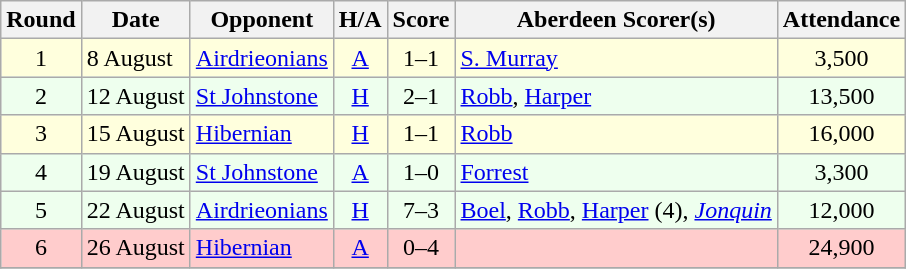<table class="wikitable" style="text-align:center">
<tr>
<th>Round</th>
<th>Date</th>
<th>Opponent</th>
<th>H/A</th>
<th>Score</th>
<th>Aberdeen Scorer(s)</th>
<th>Attendance</th>
</tr>
<tr bgcolor=#FFFFDD>
<td>1</td>
<td align=left>8 August</td>
<td align=left><a href='#'>Airdrieonians</a></td>
<td><a href='#'>A</a></td>
<td>1–1</td>
<td align=left><a href='#'>S. Murray</a></td>
<td>3,500</td>
</tr>
<tr bgcolor=#EEFFEE>
<td>2</td>
<td align=left>12 August</td>
<td align=left><a href='#'>St Johnstone</a></td>
<td><a href='#'>H</a></td>
<td>2–1</td>
<td align=left><a href='#'>Robb</a>, <a href='#'>Harper</a></td>
<td>13,500</td>
</tr>
<tr bgcolor=#FFFFDD>
<td>3</td>
<td align=left>15 August</td>
<td align=left><a href='#'>Hibernian</a></td>
<td><a href='#'>H</a></td>
<td>1–1</td>
<td align=left><a href='#'>Robb</a></td>
<td>16,000</td>
</tr>
<tr bgcolor=#EEFFEE>
<td>4</td>
<td align=left>19 August</td>
<td align=left><a href='#'>St Johnstone</a></td>
<td><a href='#'>A</a></td>
<td>1–0</td>
<td align=left><a href='#'>Forrest</a></td>
<td>3,300</td>
</tr>
<tr bgcolor=#EEFFEE>
<td>5</td>
<td align=left>22 August</td>
<td align=left><a href='#'>Airdrieonians</a></td>
<td><a href='#'>H</a></td>
<td>7–3</td>
<td align=left><a href='#'>Boel</a>, <a href='#'>Robb</a>, <a href='#'>Harper</a> (4), <em><a href='#'>Jonquin</a></em></td>
<td>12,000</td>
</tr>
<tr bgcolor=#FFCCCC>
<td>6</td>
<td align=left>26 August</td>
<td align=left><a href='#'>Hibernian</a></td>
<td><a href='#'>A</a></td>
<td>0–4</td>
<td align=left></td>
<td>24,900</td>
</tr>
<tr>
</tr>
</table>
